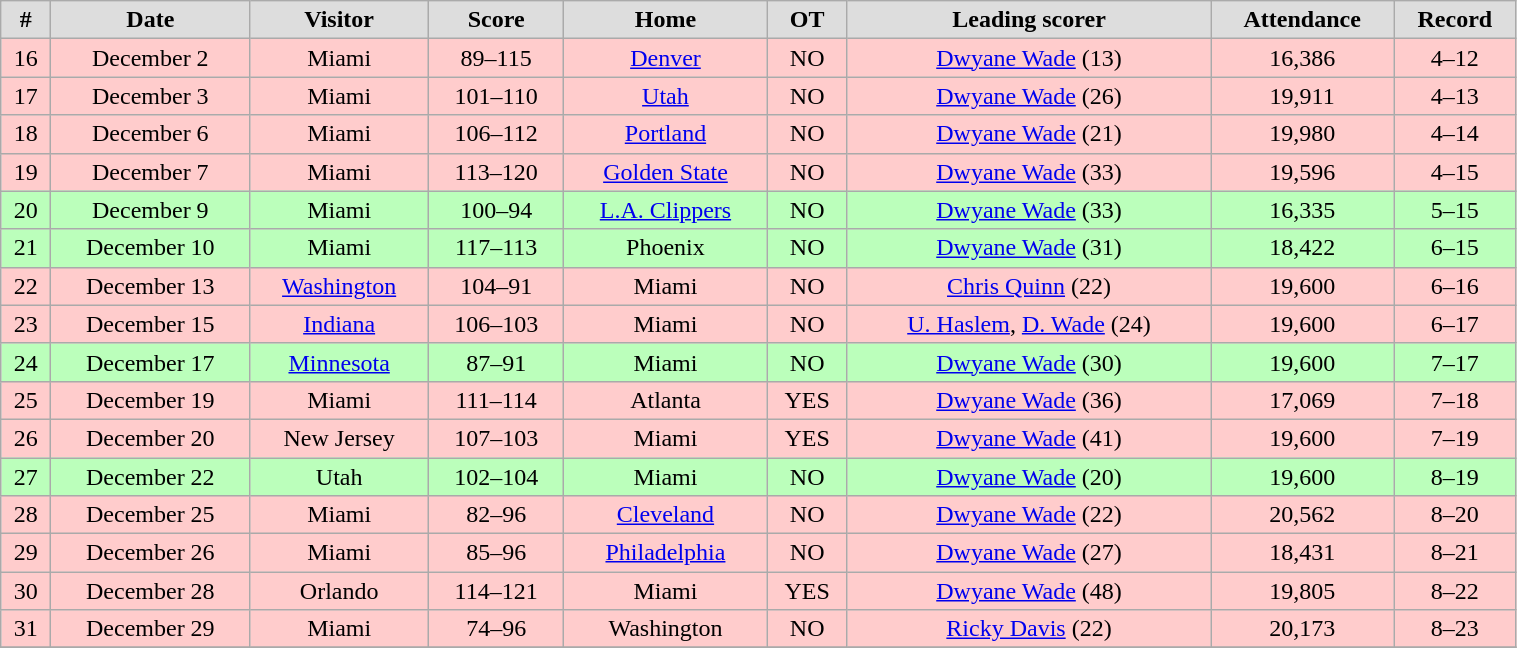<table class="wikitable" width="80%">
<tr align="center"  bgcolor="#dddddd">
<td><strong>#</strong></td>
<td><strong>Date</strong></td>
<td><strong>Visitor</strong></td>
<td><strong>Score</strong></td>
<td><strong>Home</strong></td>
<td><strong>OT</strong></td>
<td><strong>Leading scorer</strong></td>
<td><strong>Attendance</strong></td>
<td><strong>Record</strong></td>
</tr>
<tr align="center" bgcolor="#ffcccc">
<td>16</td>
<td>December 2</td>
<td>Miami</td>
<td>89–115</td>
<td><a href='#'>Denver</a></td>
<td>NO</td>
<td><a href='#'>Dwyane Wade</a> (13)</td>
<td>16,386</td>
<td>4–12</td>
</tr>
<tr align="center" bgcolor="#ffcccc">
<td>17</td>
<td>December 3</td>
<td>Miami</td>
<td>101–110</td>
<td><a href='#'>Utah</a></td>
<td>NO</td>
<td><a href='#'>Dwyane Wade</a> (26)</td>
<td>19,911</td>
<td>4–13</td>
</tr>
<tr align="center" bgcolor="#ffcccc">
<td>18</td>
<td>December 6</td>
<td>Miami</td>
<td>106–112</td>
<td><a href='#'>Portland</a></td>
<td>NO</td>
<td><a href='#'>Dwyane Wade</a> (21)</td>
<td>19,980</td>
<td>4–14</td>
</tr>
<tr align="center" bgcolor="#ffcccc">
<td>19</td>
<td>December 7</td>
<td>Miami</td>
<td>113–120</td>
<td><a href='#'>Golden State</a></td>
<td>NO</td>
<td><a href='#'>Dwyane Wade</a> (33)</td>
<td>19,596</td>
<td>4–15</td>
</tr>
<tr align="center" bgcolor="#bbffbb">
<td>20</td>
<td>December 9</td>
<td>Miami</td>
<td>100–94</td>
<td><a href='#'>L.A. Clippers</a></td>
<td>NO</td>
<td><a href='#'>Dwyane Wade</a> (33)</td>
<td>16,335</td>
<td>5–15</td>
</tr>
<tr align="center" bgcolor="#bbffbb">
<td>21</td>
<td>December 10</td>
<td>Miami</td>
<td>117–113</td>
<td>Phoenix</td>
<td>NO</td>
<td><a href='#'>Dwyane Wade</a> (31)</td>
<td>18,422</td>
<td>6–15</td>
</tr>
<tr align="center" bgcolor="#ffcccc">
<td>22</td>
<td>December 13</td>
<td><a href='#'>Washington</a></td>
<td>104–91</td>
<td>Miami</td>
<td>NO</td>
<td><a href='#'>Chris Quinn</a> (22)</td>
<td>19,600</td>
<td>6–16</td>
</tr>
<tr align="center" bgcolor="#ffcccc">
<td>23</td>
<td>December 15</td>
<td><a href='#'>Indiana</a></td>
<td>106–103</td>
<td>Miami</td>
<td>NO</td>
<td><a href='#'>U. Haslem</a>, <a href='#'>D. Wade</a> (24)</td>
<td>19,600</td>
<td>6–17</td>
</tr>
<tr align="center" bgcolor="#bbffbb">
<td>24</td>
<td>December 17</td>
<td><a href='#'>Minnesota</a></td>
<td>87–91</td>
<td>Miami</td>
<td>NO</td>
<td><a href='#'>Dwyane Wade</a> (30)</td>
<td>19,600</td>
<td>7–17</td>
</tr>
<tr align="center" bgcolor="#ffcccc">
<td>25</td>
<td>December 19</td>
<td>Miami</td>
<td>111–114</td>
<td>Atlanta</td>
<td>YES</td>
<td><a href='#'>Dwyane Wade</a> (36)</td>
<td>17,069</td>
<td>7–18</td>
</tr>
<tr align="center" bgcolor="#ffcccc">
<td>26</td>
<td>December 20</td>
<td>New Jersey</td>
<td>107–103</td>
<td>Miami</td>
<td>YES</td>
<td><a href='#'>Dwyane Wade</a> (41)</td>
<td>19,600</td>
<td>7–19</td>
</tr>
<tr align="center" bgcolor="#bbffbb">
<td>27</td>
<td>December 22</td>
<td>Utah</td>
<td>102–104</td>
<td>Miami</td>
<td>NO</td>
<td><a href='#'>Dwyane Wade</a> (20)</td>
<td>19,600</td>
<td>8–19</td>
</tr>
<tr align="center" bgcolor="#ffcccc">
<td>28</td>
<td>December 25</td>
<td>Miami</td>
<td>82–96</td>
<td><a href='#'>Cleveland</a></td>
<td>NO</td>
<td><a href='#'>Dwyane Wade</a> (22)</td>
<td>20,562</td>
<td>8–20</td>
</tr>
<tr align="center" bgcolor="#ffcccc">
<td>29</td>
<td>December 26</td>
<td>Miami</td>
<td>85–96</td>
<td><a href='#'>Philadelphia</a></td>
<td>NO</td>
<td><a href='#'>Dwyane Wade</a> (27)</td>
<td>18,431</td>
<td>8–21</td>
</tr>
<tr align="center" bgcolor="#ffcccc">
<td>30</td>
<td>December 28</td>
<td>Orlando</td>
<td>114–121</td>
<td>Miami</td>
<td>YES</td>
<td><a href='#'>Dwyane Wade</a> (48)</td>
<td>19,805</td>
<td>8–22</td>
</tr>
<tr align="center" bgcolor="#ffcccc">
<td>31</td>
<td>December 29</td>
<td>Miami</td>
<td>74–96</td>
<td>Washington</td>
<td>NO</td>
<td><a href='#'>Ricky Davis</a> (22)</td>
<td>20,173</td>
<td>8–23</td>
</tr>
<tr align="center">
</tr>
</table>
